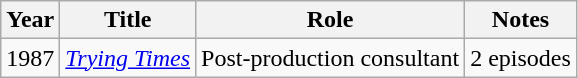<table class="wikitable">
<tr>
<th>Year</th>
<th>Title</th>
<th>Role</th>
<th>Notes</th>
</tr>
<tr>
<td>1987</td>
<td><em><a href='#'>Trying Times</a></em></td>
<td>Post-production consultant</td>
<td>2 episodes</td>
</tr>
</table>
